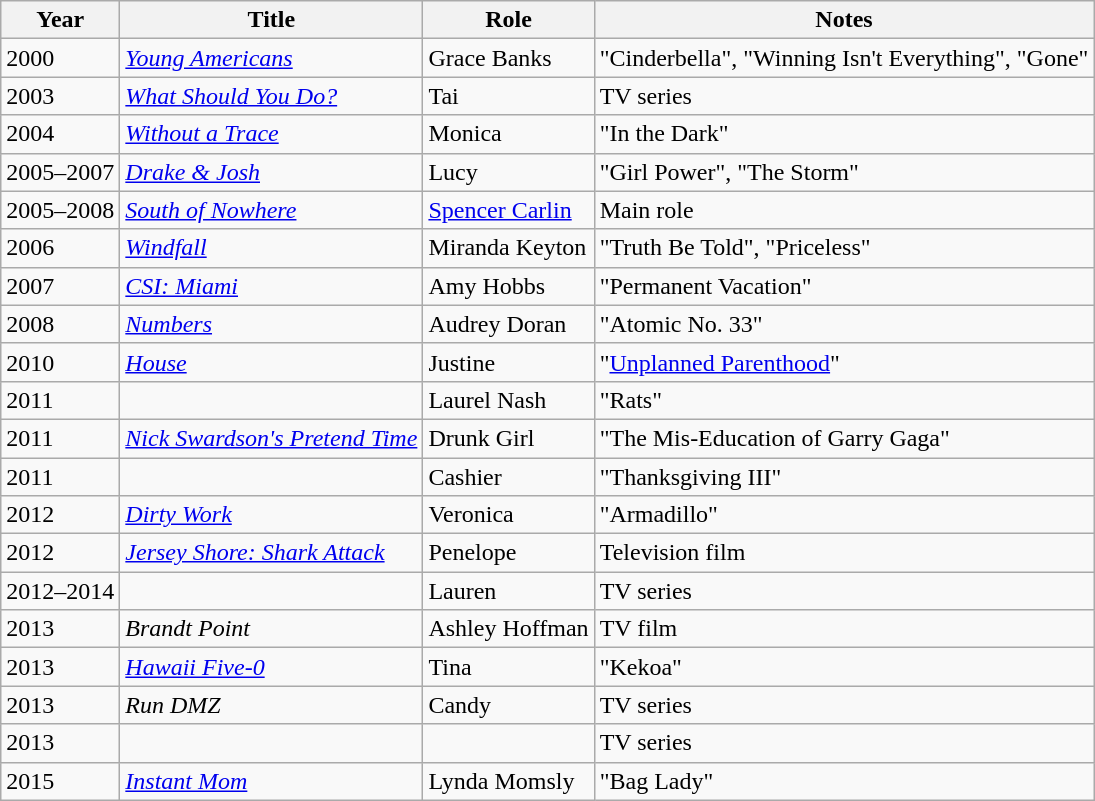<table class="wikitable sortable">
<tr>
<th>Year</th>
<th>Title</th>
<th>Role</th>
<th class="unsortable">Notes</th>
</tr>
<tr>
<td>2000</td>
<td><em><a href='#'>Young Americans</a></em></td>
<td>Grace Banks</td>
<td>"Cinderbella", "Winning Isn't Everything", "Gone"</td>
</tr>
<tr>
<td>2003</td>
<td><em><a href='#'>What Should You Do?</a></em></td>
<td>Tai</td>
<td>TV series</td>
</tr>
<tr>
<td>2004</td>
<td><em><a href='#'>Without a Trace</a></em></td>
<td>Monica</td>
<td>"In the Dark"</td>
</tr>
<tr>
<td>2005–2007</td>
<td><em><a href='#'>Drake & Josh</a></em></td>
<td>Lucy</td>
<td>"Girl Power", "The Storm"</td>
</tr>
<tr>
<td>2005–2008</td>
<td><em><a href='#'>South of Nowhere</a></em></td>
<td><a href='#'>Spencer Carlin</a></td>
<td>Main role</td>
</tr>
<tr>
<td>2006</td>
<td><em><a href='#'>Windfall</a></em></td>
<td>Miranda Keyton</td>
<td>"Truth Be Told", "Priceless"</td>
</tr>
<tr>
<td>2007</td>
<td><em><a href='#'>CSI: Miami</a></em></td>
<td>Amy Hobbs</td>
<td>"Permanent Vacation"</td>
</tr>
<tr>
<td>2008</td>
<td><em><a href='#'>Numbers</a></em></td>
<td>Audrey Doran</td>
<td>"Atomic No. 33"</td>
</tr>
<tr>
<td>2010</td>
<td><em><a href='#'>House</a></em></td>
<td>Justine</td>
<td>"<a href='#'>Unplanned Parenthood</a>"</td>
</tr>
<tr>
<td>2011</td>
<td><em></em></td>
<td>Laurel Nash</td>
<td>"Rats"</td>
</tr>
<tr>
<td>2011</td>
<td><em><a href='#'>Nick Swardson's Pretend Time</a></em></td>
<td>Drunk Girl</td>
<td>"The Mis-Education of Garry Gaga"</td>
</tr>
<tr>
<td>2011</td>
<td><em></em></td>
<td>Cashier</td>
<td>"Thanksgiving III"</td>
</tr>
<tr>
<td>2012</td>
<td><em><a href='#'>Dirty Work</a></em></td>
<td>Veronica</td>
<td>"Armadillo"</td>
</tr>
<tr>
<td>2012</td>
<td><em><a href='#'>Jersey Shore: Shark Attack</a></em></td>
<td>Penelope</td>
<td>Television film</td>
</tr>
<tr>
<td>2012–2014</td>
<td><em></em></td>
<td>Lauren</td>
<td>TV series</td>
</tr>
<tr>
<td>2013</td>
<td><em>Brandt Point</em></td>
<td>Ashley Hoffman</td>
<td>TV film</td>
</tr>
<tr>
<td>2013</td>
<td><em><a href='#'>Hawaii Five-0</a></em></td>
<td>Tina</td>
<td>"Kekoa"</td>
</tr>
<tr>
<td>2013</td>
<td><em>Run DMZ</em></td>
<td>Candy</td>
<td>TV series</td>
</tr>
<tr>
<td>2013</td>
<td><em></em></td>
<td></td>
<td>TV series</td>
</tr>
<tr>
<td>2015</td>
<td><em><a href='#'>Instant Mom</a></em></td>
<td>Lynda Momsly</td>
<td>"Bag Lady"</td>
</tr>
</table>
